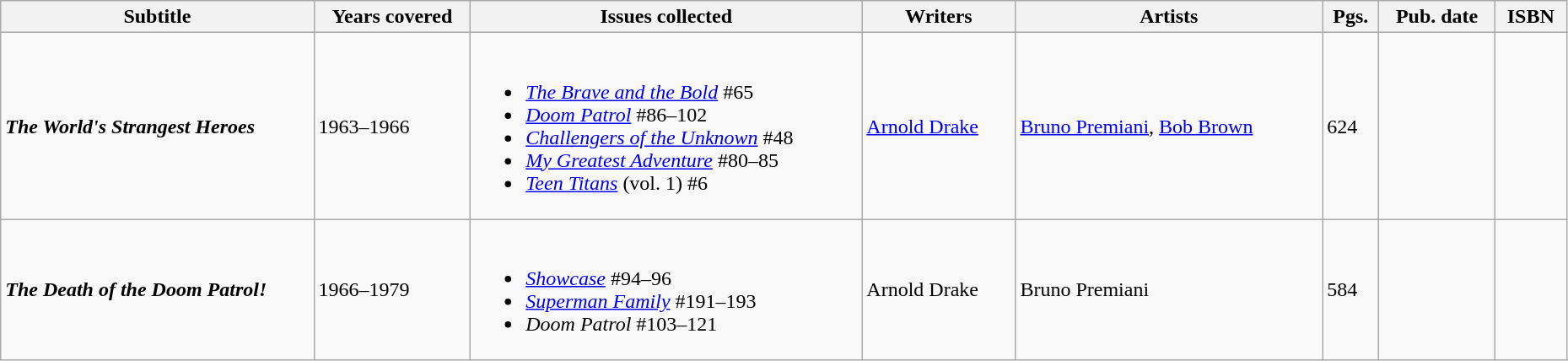<table class="wikitable sortable" width=98%>
<tr>
<th class="unsortable" width="20%">Subtitle</th>
<th width="10%">Years covered</th>
<th width="25%">Issues collected</th>
<th class="unsortable">Writers</th>
<th class="unsortable">Artists</th>
<th>Pgs.</th>
<th>Pub. date</th>
<th class="unsortable">ISBN</th>
</tr>
<tr>
<td><strong><em>The World's Strangest Heroes</em></strong></td>
<td>1963–1966</td>
<td><br><ul><li><em><a href='#'>The Brave and the Bold</a></em> #65</li><li><em><a href='#'>Doom Patrol</a></em> #86–102</li><li><em><a href='#'>Challengers of the Unknown</a></em> #48</li><li><em><a href='#'>My Greatest Adventure</a></em> #80–85</li><li><em><a href='#'>Teen Titans</a></em> (vol. 1) #6</li></ul></td>
<td><a href='#'>Arnold Drake</a></td>
<td><a href='#'>Bruno Premiani</a>, <a href='#'>Bob Brown</a></td>
<td>624</td>
<td></td>
<td></td>
</tr>
<tr>
<td><strong><em>The Death of the Doom Patrol!</em></strong></td>
<td>1966–1979</td>
<td><br><ul><li><em><a href='#'>Showcase</a></em> #94–96</li><li><em><a href='#'>Superman Family</a></em> #191–193</li><li><em>Doom Patrol</em> #103–121</li></ul></td>
<td>Arnold Drake</td>
<td>Bruno Premiani</td>
<td>584</td>
<td></td>
<td></td>
</tr>
</table>
